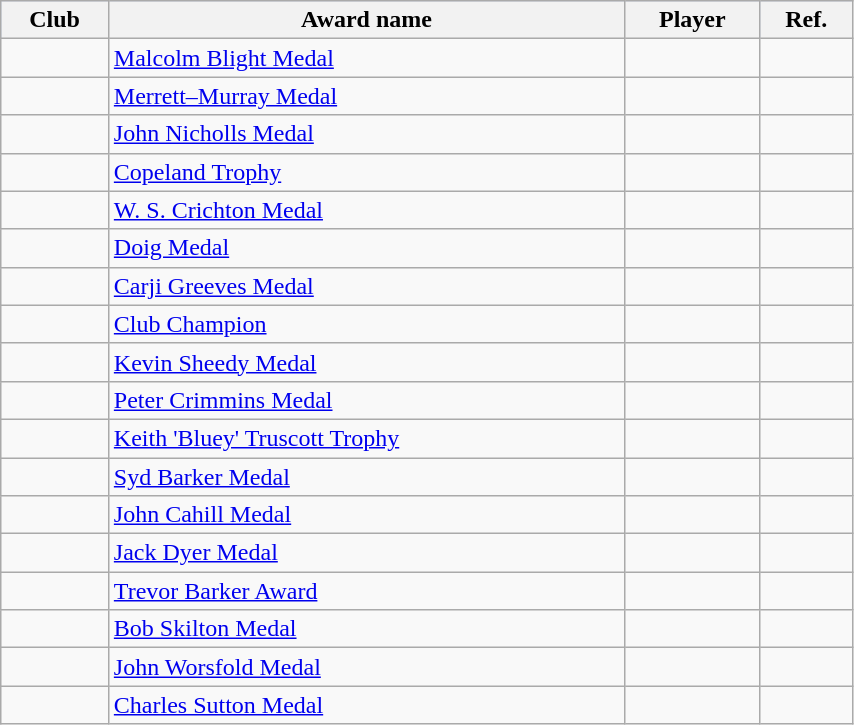<table class="wikitable sortable"  style="text-align:left; width:45%;">
<tr style="background:#C1D8FF;">
<th>Club</th>
<th>Award name</th>
<th>Player</th>
<th class="unsortable">Ref.</th>
</tr>
<tr>
<td></td>
<td><a href='#'>Malcolm Blight Medal</a></td>
<td></td>
<td></td>
</tr>
<tr>
<td></td>
<td><a href='#'>Merrett–Murray Medal</a></td>
<td></td>
<td></td>
</tr>
<tr>
<td></td>
<td><a href='#'>John Nicholls Medal</a></td>
<td></td>
<td></td>
</tr>
<tr>
<td></td>
<td><a href='#'>Copeland Trophy</a></td>
<td></td>
<td></td>
</tr>
<tr>
<td></td>
<td><a href='#'>W. S. Crichton Medal</a></td>
<td></td>
<td></td>
</tr>
<tr>
<td></td>
<td><a href='#'>Doig Medal</a></td>
<td></td>
<td></td>
</tr>
<tr>
<td></td>
<td><a href='#'>Carji Greeves Medal</a></td>
<td></td>
<td></td>
</tr>
<tr>
<td></td>
<td><a href='#'>Club Champion</a></td>
<td></td>
<td></td>
</tr>
<tr>
<td></td>
<td><a href='#'>Kevin Sheedy Medal</a></td>
<td></td>
<td></td>
</tr>
<tr>
<td></td>
<td><a href='#'>Peter Crimmins Medal</a></td>
<td></td>
<td></td>
</tr>
<tr>
<td></td>
<td><a href='#'>Keith 'Bluey' Truscott Trophy</a></td>
<td></td>
<td></td>
</tr>
<tr>
<td></td>
<td><a href='#'>Syd Barker Medal</a></td>
<td></td>
<td></td>
</tr>
<tr>
<td></td>
<td><a href='#'>John Cahill Medal</a></td>
<td></td>
<td></td>
</tr>
<tr>
<td></td>
<td><a href='#'>Jack Dyer Medal</a></td>
<td></td>
<td></td>
</tr>
<tr>
<td></td>
<td><a href='#'>Trevor Barker Award</a></td>
<td></td>
<td></td>
</tr>
<tr>
<td></td>
<td><a href='#'>Bob Skilton Medal</a></td>
<td></td>
<td></td>
</tr>
<tr>
<td></td>
<td><a href='#'>John Worsfold Medal</a></td>
<td></td>
<td></td>
</tr>
<tr>
<td></td>
<td><a href='#'>Charles Sutton Medal</a></td>
<td></td>
<td></td>
</tr>
</table>
